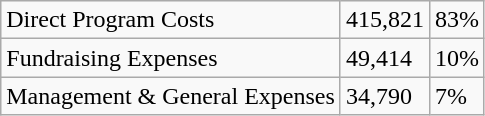<table class="wikitable">
<tr>
<td>Direct Program Costs</td>
<td>415,821</td>
<td>83%</td>
</tr>
<tr>
<td>Fundraising Expenses</td>
<td>49,414</td>
<td>10%</td>
</tr>
<tr>
<td>Management & General Expenses</td>
<td>34,790</td>
<td>7%</td>
</tr>
</table>
